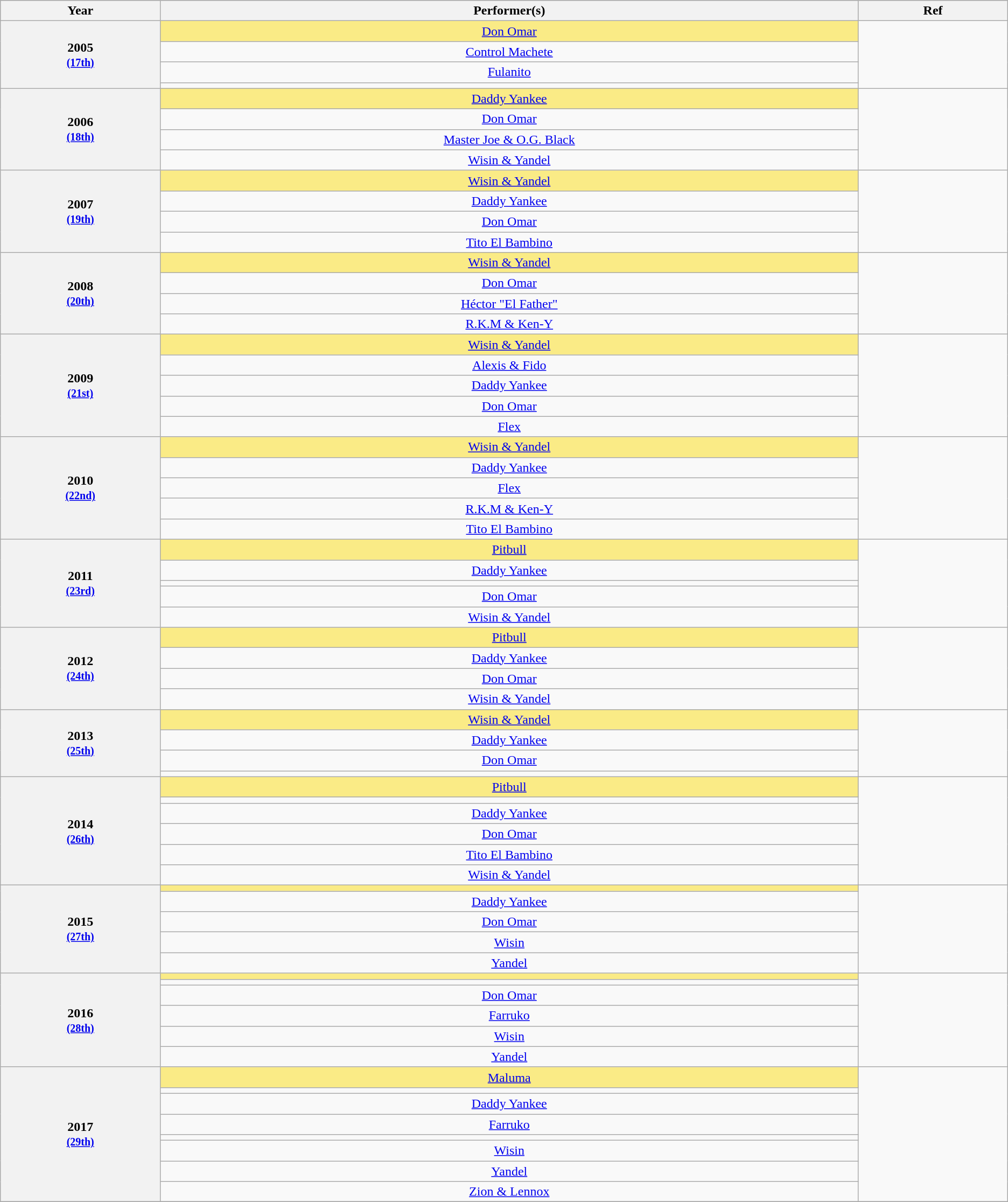<table class="wikitable sortable plainrowheaders" style="text-align:center;">
<tr style="background:#bebebe;">
<th scope="col" style="width:1%;">Year</th>
<th scope="col" style="width:5%;">Performer(s)</th>
<th scope="col" style="width:1%;" class="unsortable">Ref</th>
</tr>
<tr>
<th scope="row" rowspan=4 style="text-align:center">2005 <br><small><a href='#'>(17th)</a></small></th>
<td style="background:#FAEB86"><a href='#'>Don Omar</a></td>
<td rowspan=4></td>
</tr>
<tr>
<td><a href='#'>Control Machete</a></td>
</tr>
<tr>
<td><a href='#'>Fulanito</a></td>
</tr>
<tr>
<td></td>
</tr>
<tr>
<th scope="row" rowspan=4 style="text-align:center">2006 <br><small><a href='#'>(18th)</a></small></th>
<td style="background:#FAEB86"><a href='#'>Daddy Yankee</a></td>
<td rowspan=4></td>
</tr>
<tr>
<td><a href='#'>Don Omar</a></td>
</tr>
<tr>
<td><a href='#'>Master Joe & O.G. Black</a></td>
</tr>
<tr>
<td><a href='#'>Wisin & Yandel</a></td>
</tr>
<tr>
<th scope="row" rowspan=4 style="text-align:center">2007 <br><small><a href='#'>(19th)</a></small></th>
<td style="background:#FAEB86"><a href='#'>Wisin & Yandel</a></td>
<td rowspan=4></td>
</tr>
<tr>
<td><a href='#'>Daddy Yankee</a></td>
</tr>
<tr>
<td><a href='#'>Don Omar</a></td>
</tr>
<tr>
<td><a href='#'>Tito El Bambino</a></td>
</tr>
<tr>
<th scope="row" rowspan=4 style="text-align:center">2008 <br><small><a href='#'>(20th)</a></small></th>
<td style="background:#FAEB86"><a href='#'>Wisin & Yandel</a></td>
<td rowspan=4></td>
</tr>
<tr>
<td><a href='#'>Don Omar</a></td>
</tr>
<tr>
<td><a href='#'>Héctor "El Father"</a></td>
</tr>
<tr>
<td><a href='#'>R.K.M & Ken-Y</a></td>
</tr>
<tr>
<th scope="row" rowspan=5 style="text-align:center">2009 <br><small><a href='#'>(21st)</a></small></th>
<td style="background:#FAEB86"><a href='#'>Wisin & Yandel</a></td>
<td rowspan=5></td>
</tr>
<tr>
<td><a href='#'>Alexis & Fido</a></td>
</tr>
<tr>
<td><a href='#'>Daddy Yankee</a></td>
</tr>
<tr>
<td><a href='#'>Don Omar</a></td>
</tr>
<tr>
<td><a href='#'>Flex</a></td>
</tr>
<tr>
<th scope="row" rowspan=5 style="text-align:center">2010 <br><small><a href='#'>(22nd)</a></small></th>
<td style="background:#FAEB86"><a href='#'>Wisin & Yandel</a></td>
<td rowspan=5></td>
</tr>
<tr>
<td><a href='#'>Daddy Yankee</a></td>
</tr>
<tr>
<td><a href='#'>Flex</a></td>
</tr>
<tr>
<td><a href='#'>R.K.M & Ken-Y</a></td>
</tr>
<tr>
<td><a href='#'>Tito El Bambino</a></td>
</tr>
<tr>
<th scope="row" rowspan=5 style="text-align:center">2011 <br><small><a href='#'>(23rd)</a></small></th>
<td style="background:#FAEB86"><a href='#'>Pitbull</a></td>
<td rowspan=5></td>
</tr>
<tr>
<td><a href='#'>Daddy Yankee</a></td>
</tr>
<tr>
<td></td>
</tr>
<tr>
<td><a href='#'>Don Omar</a></td>
</tr>
<tr>
<td><a href='#'>Wisin & Yandel</a></td>
</tr>
<tr>
<th scope="row" rowspan=4 style="text-align:center">2012 <br><small><a href='#'>(24th)</a></small></th>
<td style="background:#FAEB86"><a href='#'>Pitbull</a></td>
<td rowspan=4></td>
</tr>
<tr>
<td><a href='#'>Daddy Yankee</a></td>
</tr>
<tr>
<td><a href='#'>Don Omar</a></td>
</tr>
<tr>
<td><a href='#'>Wisin & Yandel</a></td>
</tr>
<tr>
<th scope="row" rowspan=4 style="text-align:center">2013 <br><small><a href='#'>(25th)</a></small></th>
<td style="background:#FAEB86"><a href='#'>Wisin & Yandel</a></td>
<td rowspan=4></td>
</tr>
<tr>
<td><a href='#'>Daddy Yankee</a></td>
</tr>
<tr>
<td><a href='#'>Don Omar</a></td>
</tr>
<tr>
<td></td>
</tr>
<tr>
<th scope="row" rowspan=6 style="text-align:center">2014 <br><small><a href='#'>(26th)</a></small></th>
<td style="background:#FAEB86"><a href='#'>Pitbull</a></td>
<td rowspan=6></td>
</tr>
<tr>
<td></td>
</tr>
<tr>
<td><a href='#'>Daddy Yankee</a></td>
</tr>
<tr>
<td><a href='#'>Don Omar</a></td>
</tr>
<tr>
<td><a href='#'>Tito El Bambino</a></td>
</tr>
<tr>
<td><a href='#'>Wisin & Yandel</a></td>
</tr>
<tr>
<th scope="row" rowspan=5 style="text-align:center">2015 <br><small><a href='#'>(27th)</a></small></th>
<td style="background:#FAEB86"></td>
<td rowspan=5></td>
</tr>
<tr>
<td><a href='#'>Daddy Yankee</a></td>
</tr>
<tr>
<td><a href='#'>Don Omar</a></td>
</tr>
<tr>
<td><a href='#'>Wisin</a></td>
</tr>
<tr>
<td><a href='#'>Yandel</a></td>
</tr>
<tr>
<th scope="row" rowspan=6 style="text-align:center">2016 <br><small><a href='#'>(28th)</a></small></th>
<td style="background:#FAEB86"></td>
<td rowspan=6></td>
</tr>
<tr>
<td></td>
</tr>
<tr>
<td><a href='#'>Don Omar</a></td>
</tr>
<tr>
<td><a href='#'>Farruko</a></td>
</tr>
<tr>
<td><a href='#'>Wisin</a></td>
</tr>
<tr>
<td><a href='#'>Yandel</a></td>
</tr>
<tr>
<th scope="row" rowspan=8 style="text-align:center">2017 <br><small><a href='#'>(29th)</a></small></th>
<td style="background:#FAEB86"><a href='#'>Maluma</a></td>
<td rowspan=8></td>
</tr>
<tr>
<td></td>
</tr>
<tr>
<td><a href='#'>Daddy Yankee</a></td>
</tr>
<tr>
<td><a href='#'>Farruko</a></td>
</tr>
<tr>
<td></td>
</tr>
<tr>
<td><a href='#'>Wisin</a></td>
</tr>
<tr>
<td><a href='#'>Yandel</a></td>
</tr>
<tr>
<td><a href='#'>Zion & Lennox</a></td>
</tr>
<tr>
</tr>
</table>
